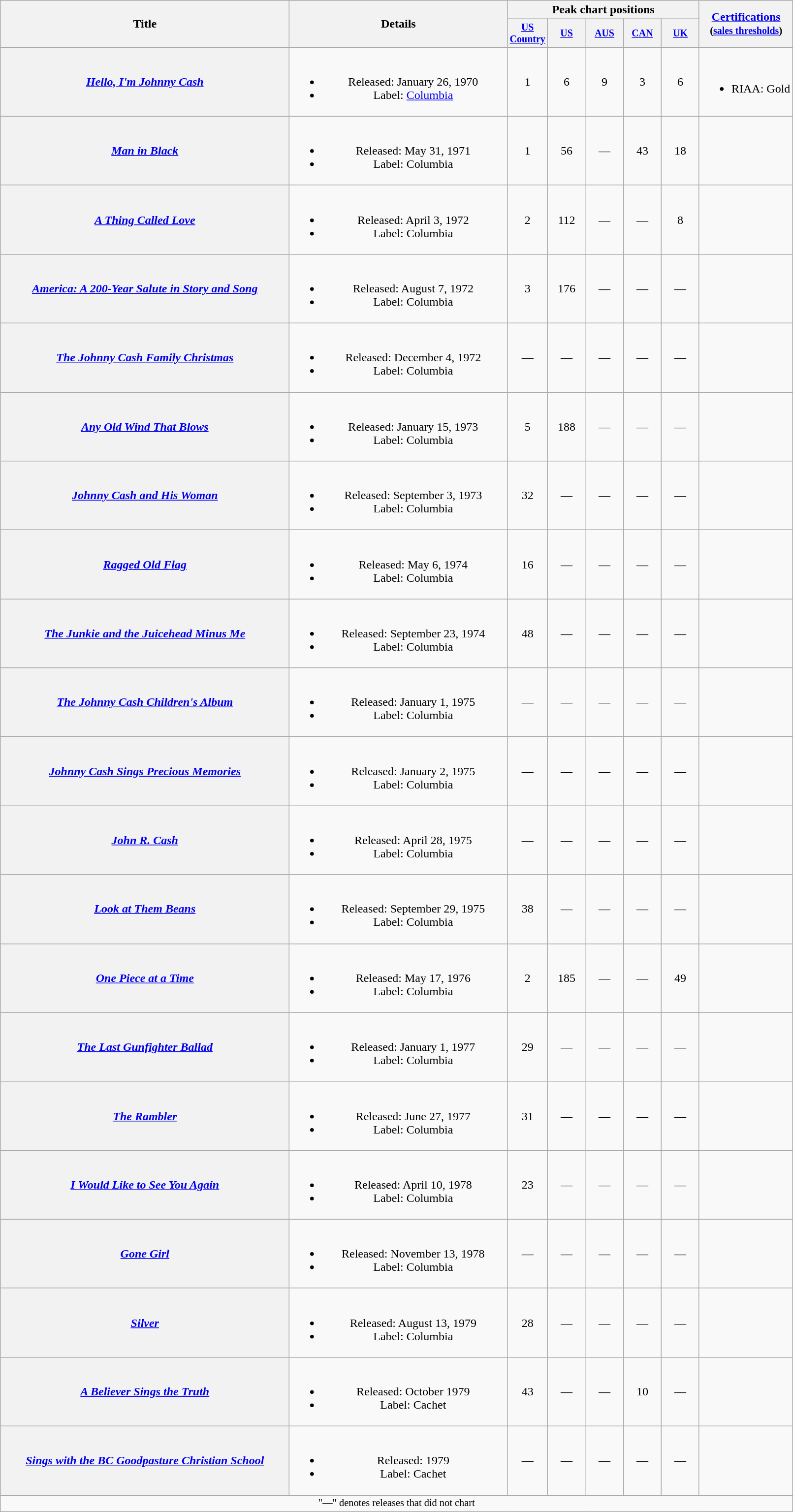<table class="wikitable plainrowheaders" style="text-align:center;">
<tr>
<th rowspan="2" style="width:24em;">Title</th>
<th rowspan="2" style="width:18em;">Details</th>
<th colspan="5">Peak chart positions</th>
<th rowspan="2"><a href='#'>Certifications</a><br><small>(<a href='#'>sales thresholds</a>)</small></th>
</tr>
<tr style="font-size:smaller;">
<th style="width:45px;"><a href='#'>US Country</a><br></th>
<th style="width:45px;"><a href='#'>US</a><br></th>
<th style="width:45px;"><a href='#'>AUS</a></th>
<th style="width:45px;"><a href='#'>CAN</a></th>
<th style="width:45px;"><a href='#'>UK</a><br></th>
</tr>
<tr>
<th scope="row"><em><a href='#'>Hello, I'm Johnny Cash</a></em></th>
<td><br><ul><li>Released: January 26, 1970</li><li>Label: <a href='#'>Columbia</a></li></ul></td>
<td>1</td>
<td>6</td>
<td>9</td>
<td>3</td>
<td>6</td>
<td><br><ul><li>RIAA: Gold</li></ul></td>
</tr>
<tr>
<th scope="row"><em><a href='#'>Man in Black</a></em></th>
<td><br><ul><li>Released: May 31, 1971</li><li>Label: Columbia</li></ul></td>
<td>1</td>
<td>56</td>
<td>—</td>
<td>43</td>
<td>18</td>
<td></td>
</tr>
<tr>
<th scope="row"><em><a href='#'>A Thing Called Love</a></em></th>
<td><br><ul><li>Released: April 3, 1972</li><li>Label: Columbia</li></ul></td>
<td>2</td>
<td>112</td>
<td>—</td>
<td>—</td>
<td>8</td>
<td></td>
</tr>
<tr>
<th scope="row"><em><a href='#'>America: A 200-Year Salute in Story and Song</a></em></th>
<td><br><ul><li>Released: August 7, 1972</li><li>Label: Columbia</li></ul></td>
<td>3</td>
<td>176</td>
<td>—</td>
<td>—</td>
<td>—</td>
<td></td>
</tr>
<tr>
<th scope="row"><em><a href='#'>The Johnny Cash Family Christmas</a></em></th>
<td><br><ul><li>Released: December 4, 1972</li><li>Label: Columbia</li></ul></td>
<td>—</td>
<td>—</td>
<td>—</td>
<td>—</td>
<td>—</td>
<td></td>
</tr>
<tr>
<th scope="row"><em><a href='#'>Any Old Wind That Blows</a></em></th>
<td><br><ul><li>Released: January 15, 1973</li><li>Label: Columbia</li></ul></td>
<td>5</td>
<td>188</td>
<td>—</td>
<td>—</td>
<td>—</td>
<td></td>
</tr>
<tr>
<th scope="row"><em><a href='#'>Johnny Cash and His Woman</a></em><br></th>
<td><br><ul><li>Released: September 3, 1973</li><li>Label: Columbia</li></ul></td>
<td>32</td>
<td>—</td>
<td>—</td>
<td>—</td>
<td>—</td>
<td></td>
</tr>
<tr>
<th scope="row"><em><a href='#'>Ragged Old Flag</a></em></th>
<td><br><ul><li>Released: May 6, 1974</li><li>Label: Columbia</li></ul></td>
<td>16</td>
<td>—</td>
<td>—</td>
<td>—</td>
<td>—</td>
<td></td>
</tr>
<tr>
<th scope="row"><em><a href='#'>The Junkie and the Juicehead Minus Me</a></em></th>
<td><br><ul><li>Released: September 23, 1974</li><li>Label: Columbia</li></ul></td>
<td>48</td>
<td>—</td>
<td>—</td>
<td>—</td>
<td>—</td>
<td></td>
</tr>
<tr>
<th scope="row"><em><a href='#'>The Johnny Cash Children's Album</a></em></th>
<td><br><ul><li>Released: January 1, 1975</li><li>Label: Columbia</li></ul></td>
<td>—</td>
<td>—</td>
<td>—</td>
<td>—</td>
<td>—</td>
<td></td>
</tr>
<tr>
<th scope="row"><em><a href='#'>Johnny Cash Sings Precious Memories</a></em></th>
<td><br><ul><li>Released: January 2, 1975</li><li>Label: Columbia</li></ul></td>
<td>—</td>
<td>—</td>
<td>—</td>
<td>—</td>
<td>—</td>
<td></td>
</tr>
<tr>
<th scope="row"><em><a href='#'>John R. Cash</a></em></th>
<td><br><ul><li>Released: April 28, 1975</li><li>Label: Columbia</li></ul></td>
<td>—</td>
<td>—</td>
<td>—</td>
<td>—</td>
<td>—</td>
<td></td>
</tr>
<tr>
<th scope="row"><em><a href='#'>Look at Them Beans</a></em></th>
<td><br><ul><li>Released: September 29, 1975</li><li>Label: Columbia</li></ul></td>
<td>38</td>
<td>—</td>
<td>—</td>
<td>—</td>
<td>—</td>
<td></td>
</tr>
<tr>
<th scope="row"><em><a href='#'>One Piece at a Time</a></em></th>
<td><br><ul><li>Released: May 17, 1976</li><li>Label: Columbia</li></ul></td>
<td>2</td>
<td>185</td>
<td>—</td>
<td>—</td>
<td>49</td>
<td></td>
</tr>
<tr>
<th scope="row"><em><a href='#'>The Last Gunfighter Ballad</a></em></th>
<td><br><ul><li>Released: January 1, 1977</li><li>Label: Columbia</li></ul></td>
<td>29</td>
<td>—</td>
<td>—</td>
<td>—</td>
<td>—</td>
<td></td>
</tr>
<tr>
<th scope="row"><em><a href='#'>The Rambler</a></em></th>
<td><br><ul><li>Released: June 27, 1977</li><li>Label: Columbia</li></ul></td>
<td>31</td>
<td>—</td>
<td>—</td>
<td>—</td>
<td>—</td>
<td></td>
</tr>
<tr>
<th scope="row"><em><a href='#'>I Would Like to See You Again</a></em></th>
<td><br><ul><li>Released: April 10, 1978</li><li>Label: Columbia</li></ul></td>
<td>23</td>
<td>—</td>
<td>—</td>
<td>—</td>
<td>—</td>
<td></td>
</tr>
<tr>
<th scope="row"><em><a href='#'>Gone Girl</a></em></th>
<td><br><ul><li>Released: November 13, 1978</li><li>Label: Columbia</li></ul></td>
<td>—</td>
<td>—</td>
<td>—</td>
<td>—</td>
<td>—</td>
<td></td>
</tr>
<tr>
<th scope="row"><em><a href='#'>Silver</a></em></th>
<td><br><ul><li>Released: August 13, 1979</li><li>Label: Columbia</li></ul></td>
<td>28</td>
<td>—</td>
<td>—</td>
<td>—</td>
<td>—</td>
<td></td>
</tr>
<tr>
<th scope="row"><em><a href='#'>A Believer Sings the Truth</a></em></th>
<td><br><ul><li>Released: October 1979</li><li>Label: Cachet</li></ul></td>
<td>43</td>
<td>—</td>
<td>—</td>
<td>10</td>
<td>—</td>
<td></td>
</tr>
<tr>
<th scope="row"><em><a href='#'>Sings with the BC Goodpasture Christian School</a></em></th>
<td><br><ul><li>Released: 1979</li><li>Label: Cachet</li></ul></td>
<td>—</td>
<td>—</td>
<td>—</td>
<td>—</td>
<td>—</td>
<td></td>
</tr>
<tr>
<td colspan="8" style="font-size:85%">"—" denotes releases that did not chart</td>
</tr>
</table>
